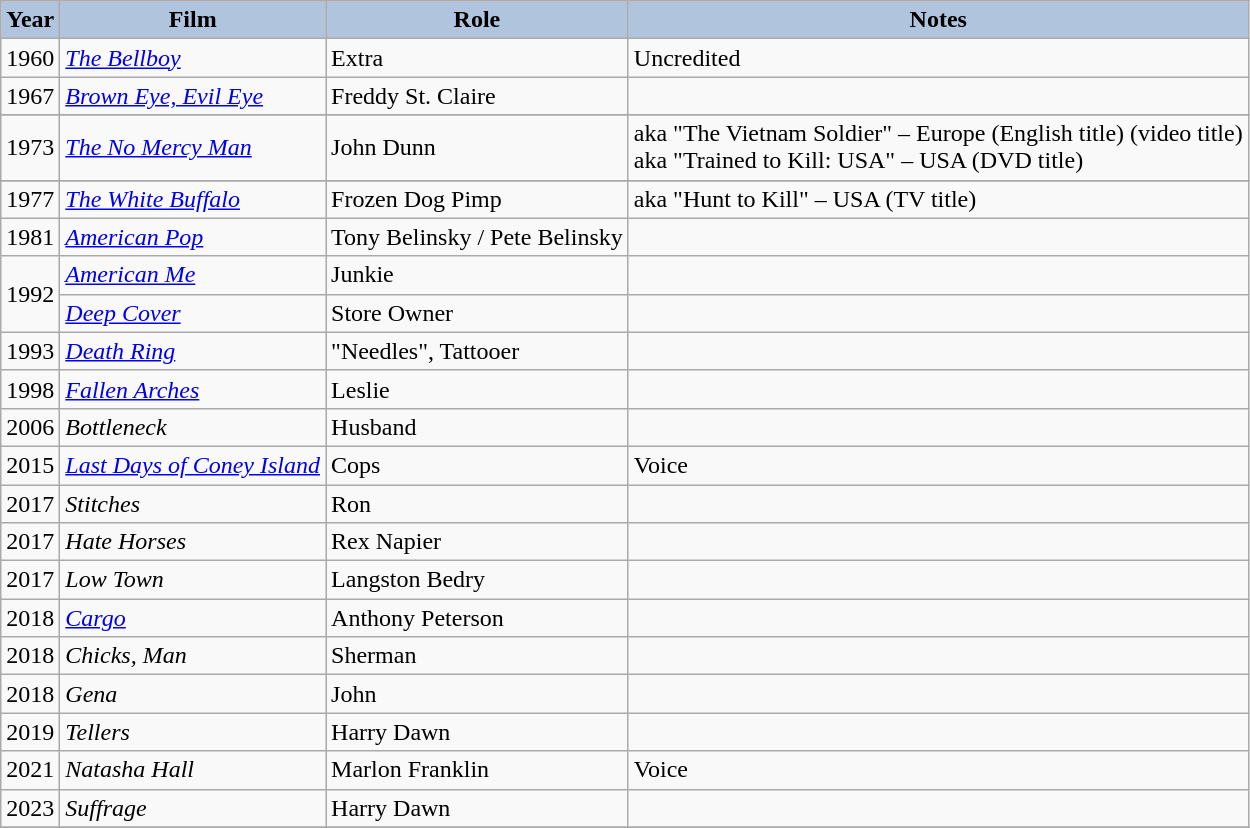<table class="wikitable" border="1";>
<tr style="text-align:center;">
<th style="background:#B0C4DE;">Year</th>
<th style="background:#B0C4DE;">Film</th>
<th style="background:#B0C4DE;">Role</th>
<th style="background:#B0C4DE;">Notes</th>
</tr>
<tr>
<td>1960</td>
<td><em><a href='#'>The Bellboy</a></em></td>
<td>Extra</td>
<td>Uncredited</td>
</tr>
<tr>
<td>1967</td>
<td><em><a href='#'>Brown Eye, Evil Eye</a></em></td>
<td>Freddy St. Claire</td>
<td></td>
</tr>
<tr>
</tr>
<tr>
</tr>
<tr>
<td>1973</td>
<td><em><a href='#'>The No Mercy Man</a></em></td>
<td>John Dunn</td>
<td>aka "The Vietnam Soldier" – Europe (English title) (video title)<br>aka "Trained to Kill: USA" – USA (DVD title)</td>
</tr>
<tr>
</tr>
<tr>
<td>1977</td>
<td><em><a href='#'>The White Buffalo</a></em></td>
<td>Frozen Dog Pimp</td>
<td>aka "Hunt to Kill" – USA (TV title)</td>
</tr>
<tr>
<td>1981</td>
<td><em><a href='#'>American Pop</a></em></td>
<td>Tony Belinsky / Pete Belinsky</td>
<td></td>
</tr>
<tr>
<td rowspan="2">1992</td>
<td><em><a href='#'>American Me</a></em></td>
<td>Junkie</td>
<td></td>
</tr>
<tr>
<td><em><a href='#'>Deep Cover</a></em></td>
<td>Store Owner</td>
<td></td>
</tr>
<tr>
<td>1993</td>
<td><em><a href='#'>Death Ring</a></em></td>
<td>"Needles", Tattooer</td>
<td></td>
</tr>
<tr>
<td>1998</td>
<td><em><a href='#'>Fallen Arches</a></em></td>
<td>Leslie</td>
<td></td>
</tr>
<tr>
<td>2006</td>
<td><em>Bottleneck</em></td>
<td>Husband</td>
<td></td>
</tr>
<tr>
<td>2015</td>
<td><em><a href='#'>Last Days of Coney Island</a></em></td>
<td>Cops</td>
<td>Voice</td>
</tr>
<tr>
<td>2017</td>
<td><em>Stitches</em></td>
<td>Ron</td>
<td></td>
</tr>
<tr>
<td>2017</td>
<td><em>Hate Horses</em></td>
<td>Rex Napier</td>
<td></td>
</tr>
<tr>
<td>2017</td>
<td><em>Low Town</em></td>
<td>Langston Bedry</td>
<td></td>
</tr>
<tr>
<td>2018</td>
<td><em><a href='#'>Cargo</a></em></td>
<td>Anthony Peterson</td>
<td></td>
</tr>
<tr>
<td>2018</td>
<td><em>Chicks, Man</em></td>
<td>Sherman</td>
<td></td>
</tr>
<tr>
<td>2018</td>
<td><em>Gena</em></td>
<td>John</td>
<td></td>
</tr>
<tr>
<td>2019</td>
<td><em>Tellers</em></td>
<td>Harry Dawn</td>
<td></td>
</tr>
<tr>
<td>2021</td>
<td><em>Natasha Hall</em></td>
<td>Marlon Franklin</td>
<td>Voice</td>
</tr>
<tr>
<td>2023</td>
<td><em>Suffrage</em></td>
<td>Harry Dawn</td>
<td></td>
</tr>
<tr>
</tr>
</table>
